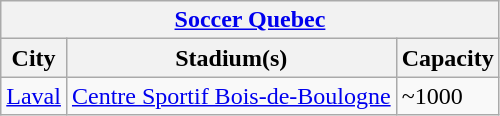<table class="wikitable">
<tr>
<th colspan="3"> <a href='#'>Soccer Quebec</a></th>
</tr>
<tr>
<th>City</th>
<th>Stadium(s)</th>
<th>Capacity</th>
</tr>
<tr>
<td> <a href='#'>Laval</a></td>
<td><a href='#'>Centre Sportif Bois-de-Boulogne</a></td>
<td>~1000</td>
</tr>
</table>
